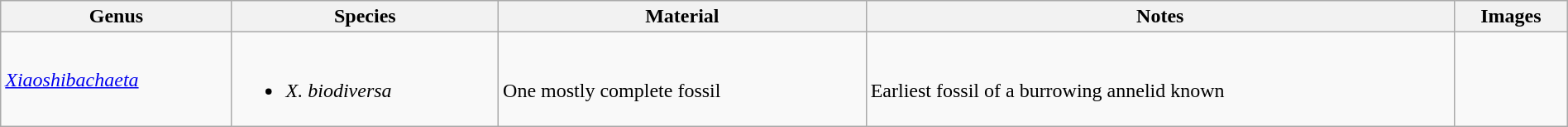<table class="wikitable" style="margin:auto;width:100%;">
<tr>
<th>Genus</th>
<th>Species</th>
<th>Material</th>
<th>Notes</th>
<th>Images</th>
</tr>
<tr>
<td><em><a href='#'>Xiaoshibachaeta</a></em></td>
<td><br><ul><li><em>X. biodiversa</em></li></ul></td>
<td><br>One mostly complete fossil</td>
<td><br>Earliest fossil of a burrowing annelid known</td>
<td></td>
</tr>
</table>
